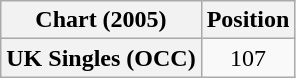<table class="wikitable plainrowheaders" style="text-align:center">
<tr>
<th>Chart (2005)</th>
<th>Position</th>
</tr>
<tr>
<th scope="row">UK Singles (OCC)</th>
<td>107</td>
</tr>
</table>
